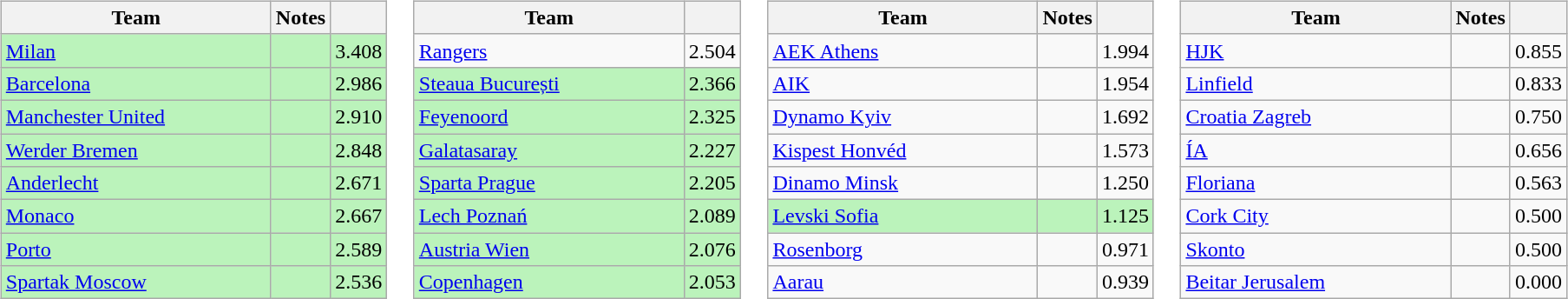<table>
<tr valign=top>
<td><br><table class="wikitable">
<tr>
<th width=200>Team</th>
<th>Notes</th>
<th></th>
</tr>
<tr bgcolor=#BBF3BB>
<td> <a href='#'>Milan</a></td>
<td></td>
<td align=right>3.408</td>
</tr>
<tr bgcolor=#BBF3BB>
<td> <a href='#'>Barcelona</a></td>
<td></td>
<td align=right>2.986</td>
</tr>
<tr bgcolor=#BBF3BB>
<td> <a href='#'>Manchester United</a></td>
<td></td>
<td align=right>2.910</td>
</tr>
<tr bgcolor=#BBF3BB>
<td> <a href='#'>Werder Bremen</a></td>
<td></td>
<td align=right>2.848</td>
</tr>
<tr bgcolor=#BBF3BB>
<td> <a href='#'>Anderlecht</a></td>
<td></td>
<td align=right>2.671</td>
</tr>
<tr bgcolor=#BBF3BB>
<td> <a href='#'>Monaco</a></td>
<td></td>
<td align=right>2.667</td>
</tr>
<tr bgcolor=#BBF3BB>
<td> <a href='#'>Porto</a></td>
<td></td>
<td align=right>2.589</td>
</tr>
<tr bgcolor=#BBF3BB>
<td> <a href='#'>Spartak Moscow</a></td>
<td></td>
<td align=right>2.536</td>
</tr>
</table>
</td>
<td><br><table class="wikitable">
<tr>
<th width=200>Team</th>
<th></th>
</tr>
<tr>
<td> <a href='#'>Rangers</a></td>
<td align=right>2.504</td>
</tr>
<tr bgcolor=#BBF3BB>
<td> <a href='#'>Steaua București</a></td>
<td align=right>2.366</td>
</tr>
<tr bgcolor=#BBF3BB>
<td> <a href='#'>Feyenoord</a></td>
<td align=right>2.325</td>
</tr>
<tr bgcolor=#BBF3BB>
<td> <a href='#'>Galatasaray</a></td>
<td align=right>2.227</td>
</tr>
<tr bgcolor=#BBF3BB>
<td> <a href='#'>Sparta Prague</a></td>
<td align=right>2.205</td>
</tr>
<tr bgcolor=#BBF3BB>
<td> <a href='#'>Lech Poznań</a></td>
<td align=right>2.089</td>
</tr>
<tr bgcolor=#BBF3BB>
<td> <a href='#'>Austria Wien</a></td>
<td align=right>2.076</td>
</tr>
<tr bgcolor=#BBF3BB>
<td> <a href='#'>Copenhagen</a></td>
<td align=right>2.053</td>
</tr>
</table>
</td>
<td><br><table class="wikitable">
<tr>
<th width=200>Team</th>
<th>Notes</th>
<th></th>
</tr>
<tr>
<td> <a href='#'>AEK Athens</a></td>
<td></td>
<td align=right>1.994</td>
</tr>
<tr>
<td> <a href='#'>AIK</a></td>
<td></td>
<td align=right>1.954</td>
</tr>
<tr>
<td> <a href='#'>Dynamo Kyiv</a></td>
<td></td>
<td align=right>1.692</td>
</tr>
<tr>
<td> <a href='#'>Kispest Honvéd</a></td>
<td></td>
<td align=right>1.573</td>
</tr>
<tr>
<td> <a href='#'>Dinamo Minsk</a></td>
<td></td>
<td align=right>1.250</td>
</tr>
<tr bgcolor=#BBF3BB>
<td> <a href='#'>Levski Sofia</a></td>
<td></td>
<td align=right>1.125</td>
</tr>
<tr>
<td> <a href='#'>Rosenborg</a></td>
<td></td>
<td align=right>0.971</td>
</tr>
<tr>
<td> <a href='#'>Aarau</a></td>
<td></td>
<td align=right>0.939</td>
</tr>
</table>
</td>
<td><br><table class="wikitable">
<tr>
<th width=200>Team</th>
<th>Notes</th>
<th></th>
</tr>
<tr>
<td> <a href='#'>HJK</a></td>
<td></td>
<td align=right>0.855</td>
</tr>
<tr>
<td> <a href='#'>Linfield</a></td>
<td></td>
<td align=right>0.833</td>
</tr>
<tr>
<td> <a href='#'>Croatia Zagreb</a></td>
<td></td>
<td align=right>0.750</td>
</tr>
<tr>
<td> <a href='#'>ÍA</a></td>
<td></td>
<td align=right>0.656</td>
</tr>
<tr>
<td> <a href='#'>Floriana</a></td>
<td></td>
<td align=right>0.563</td>
</tr>
<tr>
<td> <a href='#'>Cork City</a></td>
<td></td>
<td align=right>0.500</td>
</tr>
<tr>
<td> <a href='#'>Skonto</a></td>
<td></td>
<td align=right>0.500</td>
</tr>
<tr>
<td> <a href='#'>Beitar Jerusalem</a></td>
<td></td>
<td align=right>0.000</td>
</tr>
</table>
</td>
</tr>
</table>
